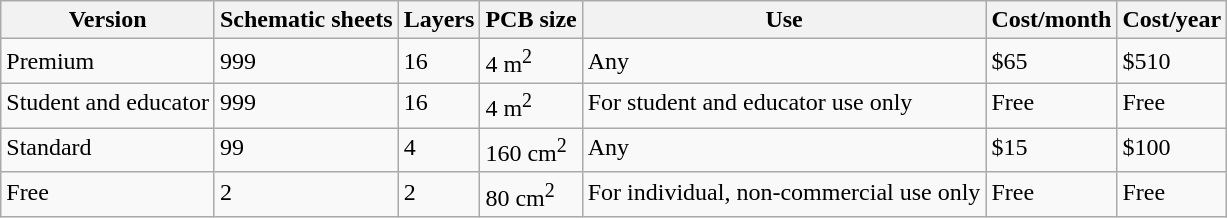<table class="wikitable sortable">
<tr>
<th align="left">Version</th>
<th align="left">Schematic sheets</th>
<th align="left">Layers</th>
<th align="left">PCB size</th>
<th align="left">Use</th>
<th align="left">Cost/month</th>
<th align="left">Cost/year</th>
</tr>
<tr>
<td>Premium</td>
<td>999</td>
<td>16</td>
<td data-sort-value="160000">4 m<sup>2</sup></td>
<td>Any</td>
<td data-sort-value="65">$65</td>
<td data-sort-value="510">$510</td>
</tr>
<tr valign="top" style="border-bottom:1px solid #999;">
<td>Student and educator</td>
<td>999</td>
<td>16</td>
<td data-sort-value="160000">4 m<sup>2</sup></td>
<td>For student and educator use only</td>
<td data-sort-value="0">Free</td>
<td data-sort-value="0">Free</td>
</tr>
<tr valign="top" style="border-bottom:1px solid #999;">
<td>Standard</td>
<td>99</td>
<td>4</td>
<td data-sort-value="160">160 cm<sup>2</sup></td>
<td>Any</td>
<td data-sort-value="15">$15</td>
<td data-sort-value="100">$100</td>
</tr>
<tr valign="top" style="border-bottom:1px solid #999;">
<td>Free</td>
<td>2</td>
<td>2</td>
<td data-sort-value="80">80 cm<sup>2</sup></td>
<td>For individual, non-commercial use only</td>
<td data-sort-value="0">Free</td>
<td data-sort-value="0">Free</td>
</tr>
</table>
